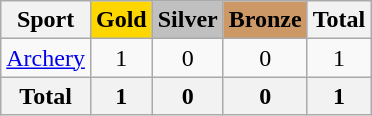<table class="wikitable" align="center">
<tr>
<th>Sport</th>
<th style="text-align:center;background-color:gold;">Gold</th>
<th style="text-align:center;background-color:silver;">Silver</th>
<th style="text-align:center;background-color:#CC9966;">Bronze</th>
<th><strong>Total</strong></th>
</tr>
<tr>
<td> <a href='#'>Archery</a></td>
<td style="text-align:center;">1</td>
<td style="text-align:center;">0</td>
<td style="text-align:center;">0</td>
<td style="text-align:center;">1</td>
</tr>
<tr>
<th>Total</th>
<th>1</th>
<th>0</th>
<th>0</th>
<th>1</th>
</tr>
</table>
